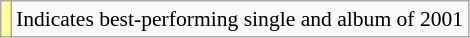<table class="wikitable" style="font-size:90%;">
<tr>
<td style="background-color:#FFFF99"></td>
<td>Indicates best-performing single and album of 2001</td>
</tr>
</table>
